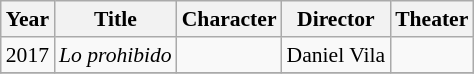<table class="wikitable" style="font-size: 90%;">
<tr>
<th>Year</th>
<th>Title</th>
<th>Character</th>
<th>Director</th>
<th>Theater</th>
</tr>
<tr>
<td>2017</td>
<td><em>Lo prohibido</em></td>
<td></td>
<td>Daniel Vila</td>
<td></td>
</tr>
<tr>
</tr>
</table>
